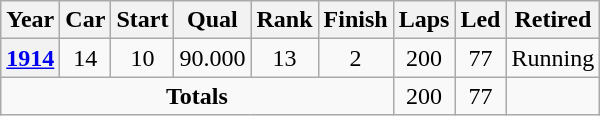<table class="wikitable" style="text-align:center">
<tr>
<th>Year</th>
<th>Car</th>
<th>Start</th>
<th>Qual</th>
<th>Rank</th>
<th>Finish</th>
<th>Laps</th>
<th>Led</th>
<th>Retired</th>
</tr>
<tr>
<th><a href='#'>1914</a></th>
<td>14</td>
<td>10</td>
<td>90.000</td>
<td>13</td>
<td>2</td>
<td>200</td>
<td>77</td>
<td>Running</td>
</tr>
<tr>
<td colspan=6><strong>Totals</strong></td>
<td>200</td>
<td>77</td>
<td></td>
</tr>
</table>
